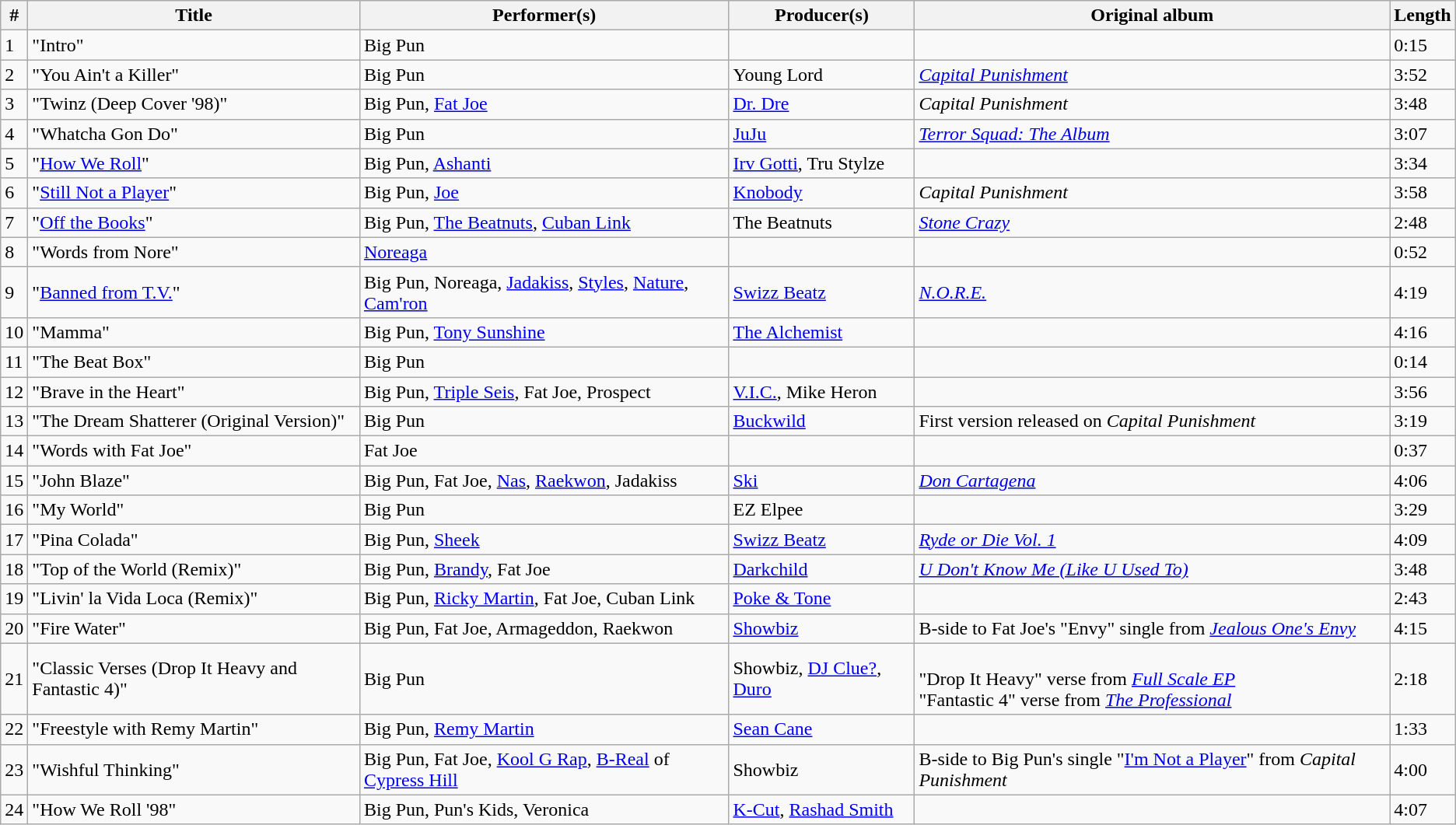<table class="wikitable">
<tr>
<th align="center">#</th>
<th align="center">Title</th>
<th align="center">Performer(s)</th>
<th align="center">Producer(s)</th>
<th align="center">Original album</th>
<th align="center">Length</th>
</tr>
<tr>
<td>1</td>
<td>"Intro"</td>
<td>Big Pun</td>
<td></td>
<td></td>
<td>0:15</td>
</tr>
<tr>
<td>2</td>
<td>"You Ain't a Killer"</td>
<td>Big Pun</td>
<td>Young Lord</td>
<td><em><a href='#'>Capital Punishment</a></em></td>
<td>3:52</td>
</tr>
<tr>
<td>3</td>
<td>"Twinz (Deep Cover '98)"</td>
<td>Big Pun, <a href='#'>Fat Joe</a></td>
<td><a href='#'>Dr. Dre</a></td>
<td><em>Capital Punishment</em></td>
<td>3:48</td>
</tr>
<tr>
<td>4</td>
<td>"Whatcha Gon Do"</td>
<td>Big Pun</td>
<td><a href='#'>JuJu</a></td>
<td><em><a href='#'>Terror Squad: The Album</a></em></td>
<td>3:07</td>
</tr>
<tr>
<td>5</td>
<td>"<a href='#'>How We Roll</a>"</td>
<td>Big Pun, <a href='#'>Ashanti</a></td>
<td><a href='#'>Irv Gotti</a>, Tru Stylze</td>
<td></td>
<td>3:34</td>
</tr>
<tr>
<td>6</td>
<td>"<a href='#'>Still Not a Player</a>"</td>
<td>Big Pun, <a href='#'>Joe</a></td>
<td><a href='#'>Knobody</a></td>
<td><em>Capital Punishment</em></td>
<td>3:58</td>
</tr>
<tr>
<td>7</td>
<td>"<a href='#'>Off the Books</a>"</td>
<td>Big Pun, <a href='#'>The Beatnuts</a>, <a href='#'>Cuban Link</a></td>
<td>The Beatnuts</td>
<td><em><a href='#'>Stone Crazy</a></em></td>
<td>2:48</td>
</tr>
<tr>
<td>8</td>
<td>"Words from Nore"</td>
<td><a href='#'>Noreaga</a></td>
<td></td>
<td></td>
<td>0:52</td>
</tr>
<tr>
<td>9</td>
<td>"<a href='#'>Banned from T.V.</a>"</td>
<td>Big Pun, Noreaga, <a href='#'>Jadakiss</a>, <a href='#'>Styles</a>, <a href='#'>Nature</a>, <a href='#'>Cam'ron</a></td>
<td><a href='#'>Swizz Beatz</a></td>
<td><em><a href='#'>N.O.R.E.</a></em></td>
<td>4:19</td>
</tr>
<tr>
<td>10</td>
<td>"Mamma"</td>
<td>Big Pun, <a href='#'>Tony Sunshine</a></td>
<td><a href='#'>The Alchemist</a></td>
<td></td>
<td>4:16</td>
</tr>
<tr>
<td>11</td>
<td>"The Beat Box"</td>
<td>Big Pun</td>
<td></td>
<td></td>
<td>0:14</td>
</tr>
<tr>
<td>12</td>
<td>"Brave in the Heart"</td>
<td>Big Pun, <a href='#'>Triple Seis</a>, Fat Joe, Prospect</td>
<td><a href='#'>V.I.C.</a>, Mike Heron</td>
<td></td>
<td>3:56</td>
</tr>
<tr>
<td>13</td>
<td>"The Dream Shatterer (Original Version)"</td>
<td>Big Pun</td>
<td><a href='#'>Buckwild</a></td>
<td>First version released on <em>Capital Punishment</em></td>
<td>3:19</td>
</tr>
<tr>
<td>14</td>
<td>"Words with Fat Joe"</td>
<td>Fat Joe</td>
<td></td>
<td></td>
<td>0:37</td>
</tr>
<tr>
<td>15</td>
<td>"John Blaze"</td>
<td>Big Pun, Fat Joe, <a href='#'>Nas</a>, <a href='#'>Raekwon</a>, Jadakiss</td>
<td><a href='#'>Ski</a></td>
<td><em><a href='#'>Don Cartagena</a></em></td>
<td>4:06</td>
</tr>
<tr>
<td>16</td>
<td>"My World"</td>
<td>Big Pun</td>
<td>EZ Elpee</td>
<td></td>
<td>3:29</td>
</tr>
<tr>
<td>17</td>
<td>"Pina Colada"</td>
<td>Big Pun, <a href='#'>Sheek</a></td>
<td><a href='#'>Swizz Beatz</a></td>
<td><em><a href='#'>Ryde or Die Vol. 1</a></em></td>
<td>4:09</td>
</tr>
<tr>
<td>18</td>
<td>"Top of the World (Remix)"</td>
<td>Big Pun, <a href='#'>Brandy</a>, Fat Joe</td>
<td><a href='#'>Darkchild</a></td>
<td><em><a href='#'>U Don't Know Me (Like U Used To)</a></em></td>
<td>3:48</td>
</tr>
<tr>
<td>19</td>
<td>"Livin' la Vida Loca (Remix)"</td>
<td>Big Pun, <a href='#'>Ricky Martin</a>, Fat Joe, Cuban Link</td>
<td><a href='#'>Poke & Tone</a></td>
<td></td>
<td>2:43</td>
</tr>
<tr>
<td>20</td>
<td>"Fire Water"</td>
<td>Big Pun, Fat Joe, Armageddon, Raekwon</td>
<td><a href='#'>Showbiz</a></td>
<td>B-side to Fat Joe's "Envy" single from <em><a href='#'>Jealous One's Envy</a></em></td>
<td>4:15</td>
</tr>
<tr>
<td>21</td>
<td>"Classic Verses (Drop It Heavy and Fantastic 4)"</td>
<td>Big Pun</td>
<td>Showbiz, <a href='#'>DJ Clue?</a>, <a href='#'>Duro</a></td>
<td><br>"Drop It Heavy" verse from <em><a href='#'>Full Scale EP</a></em><br>
"Fantastic 4" verse from <em><a href='#'>The Professional</a></em></td>
<td>2:18</td>
</tr>
<tr>
<td>22</td>
<td>"Freestyle with Remy Martin"</td>
<td>Big Pun, <a href='#'>Remy Martin</a></td>
<td><a href='#'>Sean Cane</a></td>
<td></td>
<td>1:33</td>
</tr>
<tr>
<td>23</td>
<td>"Wishful Thinking"</td>
<td>Big Pun, Fat Joe, <a href='#'>Kool G Rap</a>, <a href='#'>B-Real</a> of <a href='#'>Cypress Hill</a></td>
<td>Showbiz</td>
<td>B-side to Big Pun's single "<a href='#'>I'm Not a Player</a>" from <em>Capital Punishment</td>
<td>4:00</td>
</tr>
<tr>
<td>24</td>
<td>"How We Roll '98"</td>
<td>Big Pun, Pun's Kids, Veronica</td>
<td><a href='#'>K-Cut</a>, <a href='#'>Rashad Smith</a></td>
<td></td>
<td>4:07</td>
</tr>
</table>
